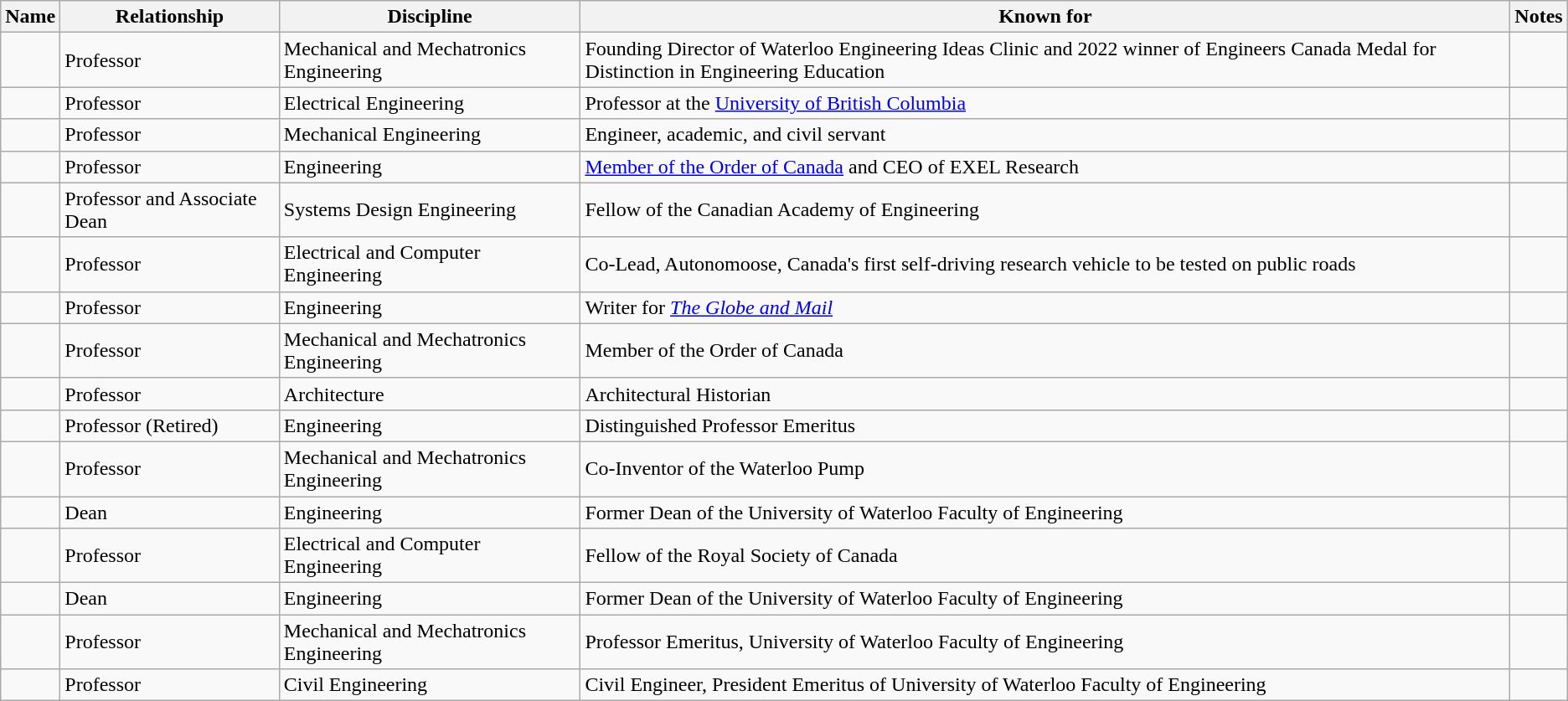<table class="wikitable sortable" border="1">
<tr>
<th>Name</th>
<th>Relationship</th>
<th>Discipline</th>
<th class="unsortable">Known for</th>
<th class="unsortable">Notes</th>
</tr>
<tr>
<td></td>
<td>Professor</td>
<td>Mechanical and Mechatronics Engineering</td>
<td>Founding Director of Waterloo Engineering Ideas Clinic and 2022 winner of Engineers Canada Medal for Distinction in Engineering Education</td>
<td align="center"></td>
</tr>
<tr>
<td></td>
<td>Professor</td>
<td>Electrical Engineering</td>
<td>Professor at the <a href='#'>University of British Columbia</a></td>
<td align="center"></td>
</tr>
<tr>
<td></td>
<td>Professor</td>
<td>Mechanical Engineering</td>
<td>Engineer, academic, and civil servant</td>
<td align="center"></td>
</tr>
<tr>
<td></td>
<td>Professor</td>
<td>Engineering</td>
<td><a href='#'>Member of the Order of Canada</a> and CEO of EXEL Research</td>
<td align="center"></td>
</tr>
<tr>
<td></td>
<td>Professor and Associate Dean</td>
<td>Systems Design Engineering</td>
<td>Fellow of the Canadian Academy of Engineering</td>
<td align="center"></td>
</tr>
<tr>
<td></td>
<td>Professor</td>
<td>Electrical and Computer Engineering</td>
<td>Co-Lead, Autonomoose, Canada's first self-driving research vehicle to be tested on public roads</td>
<td align="center"></td>
</tr>
<tr>
<td></td>
<td>Professor</td>
<td>Engineering</td>
<td>Writer for <em><a href='#'>The Globe and Mail</a></em></td>
<td align="center"></td>
</tr>
<tr>
<td></td>
<td>Professor</td>
<td>Mechanical and Mechatronics Engineering</td>
<td>Member of the Order of Canada</td>
<td align="center"></td>
</tr>
<tr>
<td></td>
<td>Professor</td>
<td>Architecture</td>
<td>Architectural Historian</td>
<td align="center"></td>
</tr>
<tr>
<td></td>
<td>Professor (Retired)</td>
<td>Engineering</td>
<td>Distinguished Professor Emeritus</td>
<td></td>
</tr>
<tr>
<td></td>
<td>Professor</td>
<td>Mechanical and Mechatronics Engineering</td>
<td>Co-Inventor of the Waterloo Pump</td>
<td align="center"></td>
</tr>
<tr>
<td></td>
<td>Dean</td>
<td>Engineering</td>
<td>Former Dean of the University of Waterloo Faculty of Engineering</td>
<td align="center"></td>
</tr>
<tr>
<td></td>
<td>Professor</td>
<td>Electrical and Computer Engineering</td>
<td>Fellow of the Royal Society of Canada</td>
<td align="center"></td>
</tr>
<tr>
<td></td>
<td>Dean</td>
<td>Engineering</td>
<td>Former Dean of the University of Waterloo Faculty of Engineering</td>
<td align="center"></td>
</tr>
<tr>
<td></td>
<td>Professor</td>
<td>Mechanical and Mechatronics Engineering</td>
<td>Professor Emeritus, University of Waterloo Faculty of Engineering</td>
<td align="center"></td>
</tr>
<tr>
<td></td>
<td>Professor</td>
<td>Civil Engineering</td>
<td>Civil Engineer, President Emeritus of University of Waterloo Faculty of Engineering</td>
<td align="center"></td>
</tr>
</table>
